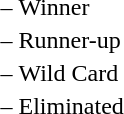<table>
<tr>
<td> –</td>
<td>Winner</td>
</tr>
<tr>
<td> –</td>
<td>Runner-up</td>
</tr>
<tr>
<td> –</td>
<td>Wild Card</td>
</tr>
<tr>
<td> –</td>
<td>Eliminated</td>
</tr>
</table>
